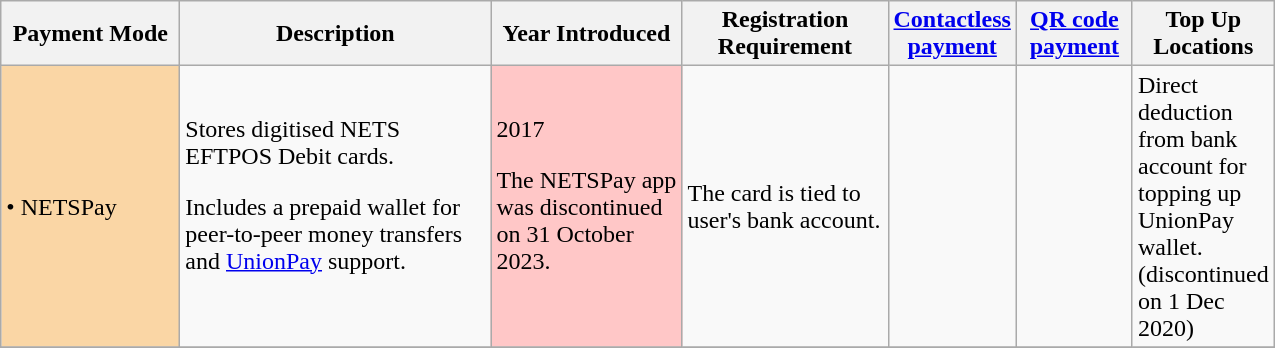<table class="wikitable" style="text-align: left;">
<tr>
<th scope="col" style="width: 112px;">Payment Mode</th>
<th scope="col" style="width: 200px;">Description</th>
<th scope="col" style="width: 120px;">Year Introduced</th>
<th scope="col" style="width: 130px;">Registration Requirement</th>
<th scope="col" style="width: 70px;"><a href='#'>Contactless payment</a></th>
<th scope="col" style="width: 70px;"><a href='#'>QR code payment</a></th>
<th scope="col" style="width: 70px;">Top Up Locations</th>
</tr>
<tr>
<td style="background:#fad6a5;">• NETSPay</td>
<td>Stores digitised NETS EFTPOS Debit cards. <p> Includes a prepaid wallet for peer-to-peer money transfers and <a href='#'>UnionPay</a> support.</p></td>
<td style="background:#FFC7C7;">2017 <p> The NETSPay app was discontinued on 31 October 2023.</p></td>
<td>The card is tied to user's bank account.</td>
<td></td>
<td></td>
<td>Direct deduction from bank account for topping up UnionPay wallet. (discontinued on 1 Dec 2020)</td>
</tr>
<tr>
</tr>
</table>
